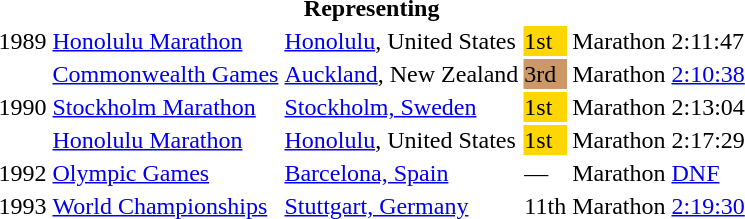<table>
<tr>
<th colspan="6">Representing </th>
</tr>
<tr>
<td>1989</td>
<td><a href='#'>Honolulu Marathon</a></td>
<td><a href='#'>Honolulu</a>, United States</td>
<td bgcolor="gold">1st</td>
<td>Marathon</td>
<td>2:11:47</td>
</tr>
<tr>
<td rowspan=3>1990</td>
<td><a href='#'>Commonwealth Games</a></td>
<td><a href='#'>Auckland</a>, New Zealand</td>
<td bgcolor="cc9966">3rd</td>
<td>Marathon</td>
<td><a href='#'>2:10:38</a></td>
</tr>
<tr>
<td><a href='#'>Stockholm Marathon</a></td>
<td><a href='#'>Stockholm, Sweden</a></td>
<td bgcolor="gold">1st</td>
<td>Marathon</td>
<td>2:13:04</td>
</tr>
<tr>
<td><a href='#'>Honolulu Marathon</a></td>
<td><a href='#'>Honolulu</a>, United States</td>
<td bgcolor="gold">1st</td>
<td>Marathon</td>
<td>2:17:29</td>
</tr>
<tr>
<td>1992</td>
<td><a href='#'>Olympic Games</a></td>
<td><a href='#'>Barcelona, Spain</a></td>
<td>—</td>
<td>Marathon</td>
<td><a href='#'>DNF</a></td>
</tr>
<tr>
<td>1993</td>
<td><a href='#'>World Championships</a></td>
<td><a href='#'>Stuttgart, Germany</a></td>
<td>11th</td>
<td>Marathon</td>
<td><a href='#'>2:19:30</a></td>
</tr>
</table>
